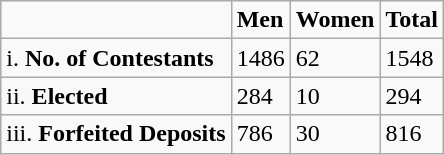<table class="wikitable">
<tr>
<td></td>
<td><strong>Men</strong></td>
<td><strong>Women</strong></td>
<td><strong>Total</strong></td>
</tr>
<tr>
<td>i. <strong>No. of Contestants</strong></td>
<td>1486</td>
<td>62</td>
<td>1548</td>
</tr>
<tr>
<td>ii. <strong>Elected</strong></td>
<td>284</td>
<td>10</td>
<td>294</td>
</tr>
<tr>
<td>iii. <strong>Forfeited Deposits</strong></td>
<td>786</td>
<td>30</td>
<td>816</td>
</tr>
</table>
